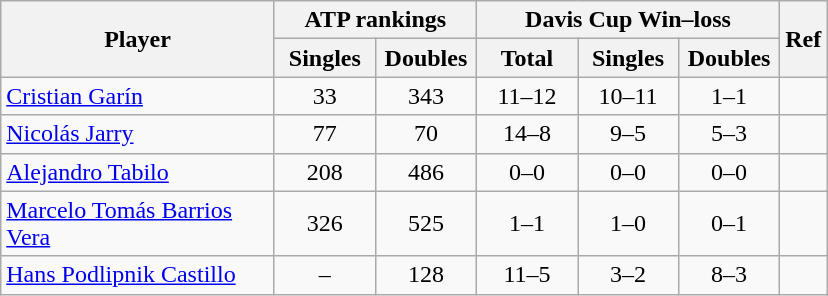<table class="wikitable sortable" style=text-align:center>
<tr>
<th rowspan=2 width="175">Player</th>
<th colspan=2>ATP rankings</th>
<th colspan=3>Davis Cup Win–loss</th>
<th rowspan=2 class="unsortable">Ref</th>
</tr>
<tr>
<th width="60">Singles</th>
<th width="60">Doubles</th>
<th width="60">Total</th>
<th width="60">Singles</th>
<th width="60">Doubles</th>
</tr>
<tr>
<td align=left><a href='#'>Cristian Garín</a></td>
<td>33</td>
<td>343</td>
<td>11–12</td>
<td>10–11</td>
<td>1–1</td>
<td></td>
</tr>
<tr>
<td align=left><a href='#'>Nicolás Jarry</a></td>
<td>77</td>
<td>70</td>
<td>14–8</td>
<td>9–5</td>
<td>5–3</td>
<td></td>
</tr>
<tr>
<td align=left><a href='#'>Alejandro Tabilo</a></td>
<td>208</td>
<td>486</td>
<td>0–0</td>
<td>0–0</td>
<td>0–0</td>
<td></td>
</tr>
<tr>
<td align=left><a href='#'>Marcelo Tomás Barrios Vera</a></td>
<td>326</td>
<td>525</td>
<td>1–1</td>
<td>1–0</td>
<td>0–1</td>
<td></td>
</tr>
<tr>
<td align=left><a href='#'>Hans Podlipnik Castillo</a></td>
<td>–</td>
<td>128</td>
<td>11–5</td>
<td>3–2</td>
<td>8–3</td>
<td></td>
</tr>
</table>
